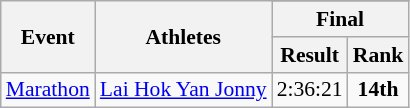<table class=wikitable style="font-size:90%">
<tr>
<th rowspan=3>Event</th>
<th rowspan=3>Athletes</th>
</tr>
<tr>
<th colspan=2>Final</th>
</tr>
<tr>
<th>Result</th>
<th>Rank</th>
</tr>
<tr>
<td><a href='#'>Marathon</a></td>
<td><a href='#'>Lai Hok Yan Jonny</a></td>
<td align=center>2:36:21</td>
<td align=center><strong>14th</strong></td>
</tr>
</table>
